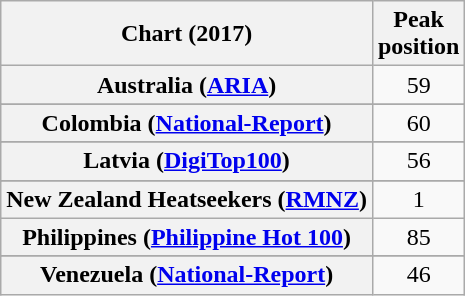<table class="wikitable sortable plainrowheaders" style="text-align:center">
<tr>
<th scope="col">Chart (2017)</th>
<th scope="col">Peak<br> position</th>
</tr>
<tr>
<th scope="row">Australia (<a href='#'>ARIA</a>)</th>
<td>59</td>
</tr>
<tr>
</tr>
<tr>
</tr>
<tr>
</tr>
<tr>
<th scope="row">Colombia (<a href='#'>National-Report</a>)</th>
<td>60</td>
</tr>
<tr>
</tr>
<tr>
</tr>
<tr>
</tr>
<tr>
<th scope="row">Latvia (<a href='#'>DigiTop100</a>)</th>
<td>56</td>
</tr>
<tr>
</tr>
<tr>
</tr>
<tr>
<th scope="row">New Zealand Heatseekers (<a href='#'>RMNZ</a>)</th>
<td>1</td>
</tr>
<tr>
<th scope="row">Philippines (<a href='#'>Philippine Hot 100</a>)</th>
<td>85</td>
</tr>
<tr>
</tr>
<tr>
</tr>
<tr>
</tr>
<tr>
</tr>
<tr>
</tr>
<tr>
</tr>
<tr>
</tr>
<tr>
<th scope="row">Venezuela (<a href='#'>National-Report</a>)</th>
<td>46</td>
</tr>
</table>
